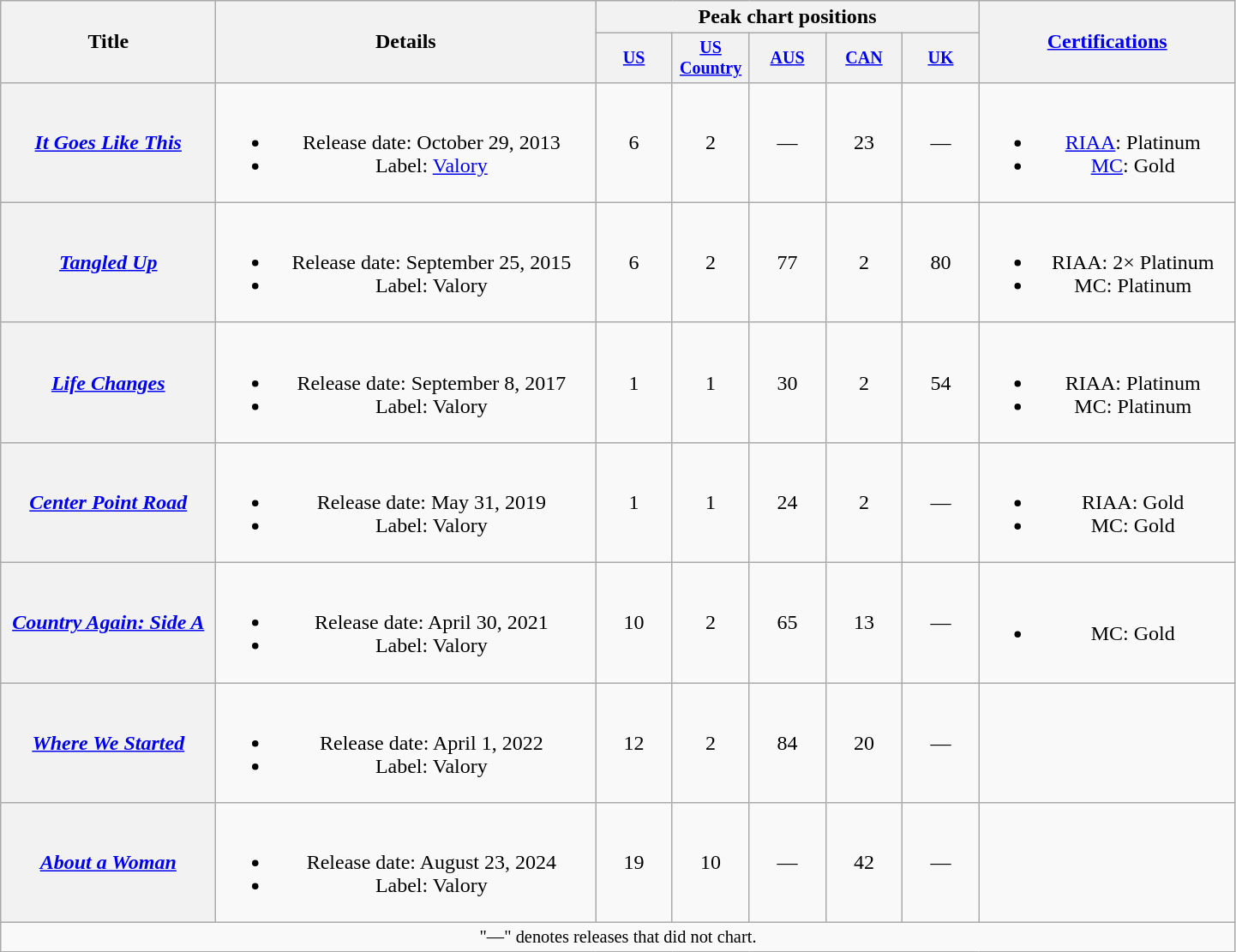<table class="wikitable plainrowheaders" style="text-align:center;">
<tr>
<th scope="col" rowspan="2" style="width:10em;">Title</th>
<th scope="col" rowspan="2" style="width:18em;">Details</th>
<th scope="col" colspan="5">Peak chart positions</th>
<th scope="col" rowspan="2" style="width:12em;"><a href='#'>Certifications</a></th>
</tr>
<tr style="font-size:smaller;">
<th scope="col" style="width:4em;"><a href='#'>US</a><br></th>
<th scope="col" style="width:4em;"><a href='#'>US Country</a><br></th>
<th scope="col" style="width:4em;"><a href='#'>AUS</a><br></th>
<th scope="col" style="width:4em;"><a href='#'>CAN</a><br></th>
<th scope="col" style="width:4em;"><a href='#'>UK</a><br></th>
</tr>
<tr>
<th scope="row"><em><a href='#'>It Goes Like This</a></em></th>
<td><br><ul><li>Release date: October 29, 2013</li><li>Label: <a href='#'>Valory</a></li></ul></td>
<td>6</td>
<td>2</td>
<td>—</td>
<td>23</td>
<td>—</td>
<td><br><ul><li><a href='#'>RIAA</a>: Platinum</li><li><a href='#'>MC</a>: Gold</li></ul></td>
</tr>
<tr>
<th scope="row"><em><a href='#'>Tangled Up</a></em></th>
<td><br><ul><li>Release date: September 25, 2015</li><li>Label: Valory</li></ul></td>
<td>6</td>
<td>2</td>
<td>77</td>
<td>2</td>
<td>80</td>
<td><br><ul><li>RIAA: 2× Platinum</li><li>MC: Platinum</li></ul></td>
</tr>
<tr>
<th scope="row"><em><a href='#'>Life Changes</a></em></th>
<td><br><ul><li>Release date: September 8, 2017</li><li>Label: Valory</li></ul></td>
<td>1</td>
<td>1</td>
<td>30</td>
<td>2</td>
<td>54</td>
<td><br><ul><li>RIAA: Platinum</li><li>MC: Platinum</li></ul></td>
</tr>
<tr>
<th scope="row"><em><a href='#'>Center Point Road</a></em></th>
<td><br><ul><li>Release date: May 31, 2019</li><li>Label: Valory</li></ul></td>
<td>1</td>
<td>1</td>
<td>24</td>
<td>2</td>
<td>—</td>
<td><br><ul><li>RIAA: Gold</li><li>MC: Gold</li></ul></td>
</tr>
<tr>
<th scope="row"><em><a href='#'>Country Again: Side A</a></em></th>
<td><br><ul><li>Release date: April 30, 2021</li><li>Label: Valory</li></ul></td>
<td>10</td>
<td>2</td>
<td>65</td>
<td>13</td>
<td>—</td>
<td><br><ul><li>MC: Gold</li></ul></td>
</tr>
<tr>
<th scope="row"><em><a href='#'>Where We Started</a></em></th>
<td><br><ul><li>Release date: April 1, 2022</li><li>Label: Valory</li></ul></td>
<td>12</td>
<td>2</td>
<td>84</td>
<td>20</td>
<td>—</td>
<td></td>
</tr>
<tr>
<th scope="row"><em><a href='#'>About a Woman</a></em></th>
<td><br><ul><li>Release date: August 23, 2024</li><li>Label: Valory</li></ul></td>
<td>19</td>
<td>10</td>
<td>—</td>
<td>42</td>
<td>—</td>
<td></td>
</tr>
<tr>
<td colspan="9" style="font-size:85%">"—" denotes releases that did not chart.</td>
</tr>
</table>
